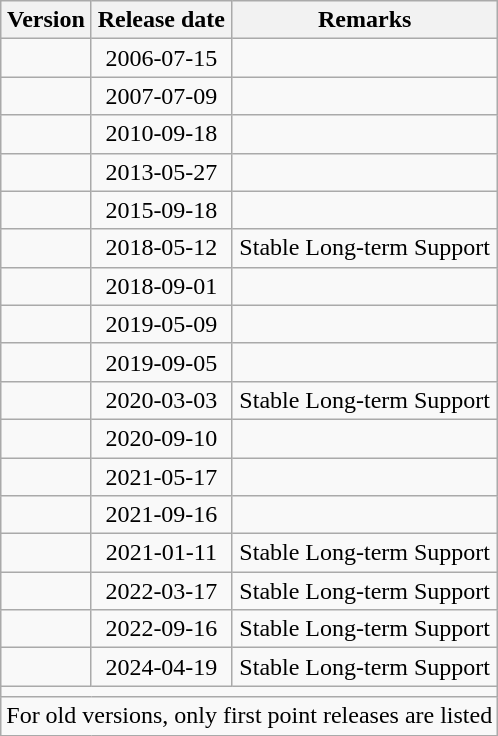<table class="wikitable">
<tr>
<th>Version</th>
<th>Release date</th>
<th>Remarks</th>
</tr>
<tr style="text-align: center;">
<td></td>
<td>2006-07-15</td>
<td></td>
</tr>
<tr style="text-align: center;">
<td></td>
<td>2007-07-09</td>
<td></td>
</tr>
<tr style="text-align: center;">
<td></td>
<td>2010-09-18</td>
<td></td>
</tr>
<tr style="text-align: center;">
<td></td>
<td>2013-05-27</td>
<td></td>
</tr>
<tr style="text-align: center;">
<td></td>
<td>2015-09-18</td>
<td></td>
</tr>
<tr style="text-align: center;">
<td></td>
<td>2018-05-12</td>
<td>Stable Long-term Support</td>
</tr>
<tr style="text-align: center;">
<td></td>
<td>2018-09-01</td>
<td></td>
</tr>
<tr style="text-align: center;">
<td></td>
<td>2019-05-09</td>
<td></td>
</tr>
<tr style="text-align: center;">
<td></td>
<td>2019-09-05</td>
<td></td>
</tr>
<tr style="text-align: center;">
<td></td>
<td>2020-03-03</td>
<td>Stable Long-term Support</td>
</tr>
<tr style="text-align: center;">
<td></td>
<td>2020-09-10</td>
<td></td>
</tr>
<tr style="text-align: center;">
<td></td>
<td>2021-05-17</td>
<td></td>
</tr>
<tr style="text-align: center;">
<td></td>
<td>2021-09-16</td>
<td></td>
</tr>
<tr style="text-align: center;">
<td></td>
<td>2021-01-11</td>
<td>Stable Long-term Support</td>
</tr>
<tr style="text-align: center;">
<td></td>
<td>2022-03-17</td>
<td>Stable Long-term Support</td>
</tr>
<tr style="text-align: center;">
<td></td>
<td>2022-09-16</td>
<td>Stable Long-term Support</td>
</tr>
<tr style="text-align: center;">
<td></td>
<td>2024-04-19</td>
<td>Stable Long-term Support</td>
</tr>
<tr>
<td colspan="100%"></td>
</tr>
<tr>
<td colspan="40%">For old versions, only first point releases are listed</td>
</tr>
</table>
